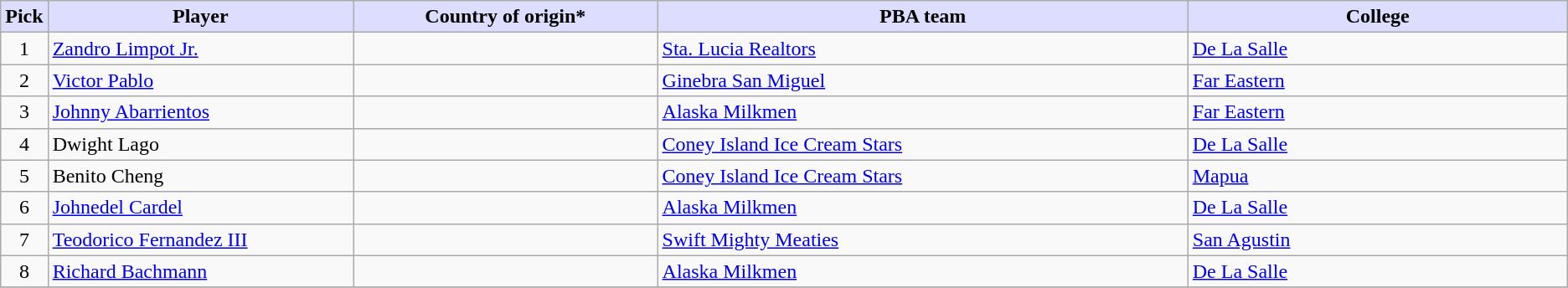<table class="wikitable">
<tr>
<th style="background:#DDDDFF;">Pick</th>
<th style="background:#DDDDFF;" width="20%">Player</th>
<th style="background:#DDDDFF;" width="20%">Country of origin*</th>
<th style="background:#DDDDFF;" width="35%">PBA team</th>
<th style="background:#DDDDFF;" width="25%">College</th>
</tr>
<tr>
<td align=center>1</td>
<td><a href='#'>Zandro Limpot Jr.</a></td>
<td></td>
<td><a href='#'>Sta. Lucia Realtors</a></td>
<td><a href='#'>De La Salle</a></td>
</tr>
<tr>
<td align=center>2</td>
<td><a href='#'>Victor Pablo</a></td>
<td></td>
<td><a href='#'>Ginebra San Miguel</a></td>
<td><a href='#'>Far Eastern</a></td>
</tr>
<tr>
<td align=center>3</td>
<td><a href='#'>Johnny Abarrientos</a></td>
<td></td>
<td><a href='#'>Alaska Milkmen</a></td>
<td><a href='#'>Far Eastern</a></td>
</tr>
<tr>
<td align=center>4</td>
<td>Dwight Lago</td>
<td></td>
<td><a href='#'>Coney Island Ice Cream Stars</a></td>
<td><a href='#'>De La Salle</a></td>
</tr>
<tr>
<td align=center>5</td>
<td>Benito Cheng</td>
<td></td>
<td><a href='#'>Coney Island Ice Cream Stars</a></td>
<td><a href='#'>Mapua</a></td>
</tr>
<tr>
<td align=center>6</td>
<td><a href='#'>Johnedel Cardel</a></td>
<td></td>
<td><a href='#'>Alaska Milkmen</a></td>
<td><a href='#'>De La Salle</a></td>
</tr>
<tr>
<td align=center>7</td>
<td><a href='#'>Teodorico Fernandez III</a></td>
<td></td>
<td><a href='#'>Swift Mighty Meaties</a></td>
<td><a href='#'>San Agustin</a></td>
</tr>
<tr>
<td align=center>8</td>
<td><a href='#'>Richard Bachmann</a></td>
<td></td>
<td><a href='#'>Alaska Milkmen</a></td>
<td><a href='#'>De La Salle</a></td>
</tr>
<tr>
</tr>
</table>
